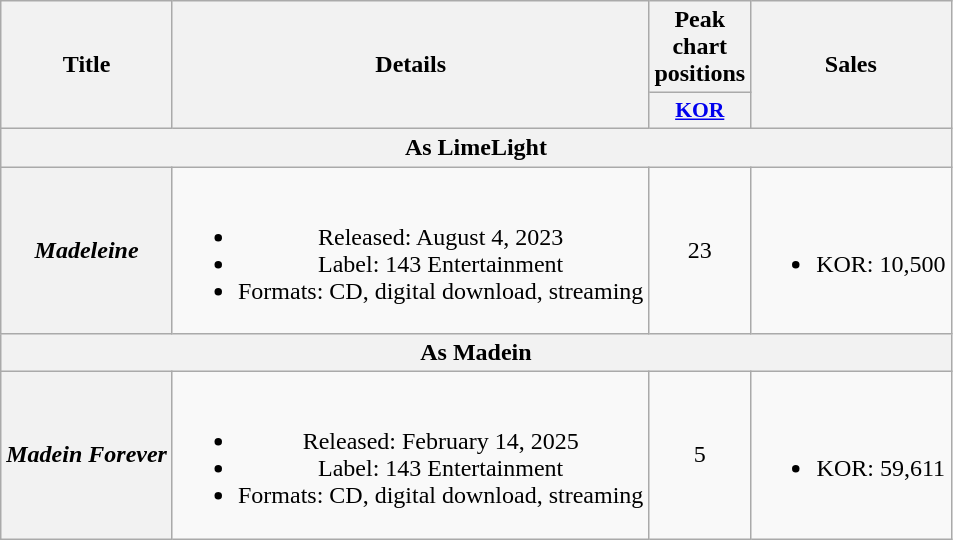<table class="wikitable plainrowheaders" style="text-align:center">
<tr>
<th scope="col" rowspan="2">Title</th>
<th scope="col" rowspan="2">Details</th>
<th scope="col" colspan="1">Peak chart positions</th>
<th scope="col" rowspan="2">Sales</th>
</tr>
<tr>
<th scope="col" style="font-size:90%; width:2.5em"><a href='#'>KOR</a><br></th>
</tr>
<tr>
<th scope="col" colspan="4">As LimeLight</th>
</tr>
<tr>
<th scope="row"><em>Madeleine</em></th>
<td><br><ul><li>Released: August 4, 2023</li><li>Label: 143 Entertainment</li><li>Formats: CD, digital download, streaming</li></ul></td>
<td>23</td>
<td><br><ul><li>KOR: 10,500</li></ul></td>
</tr>
<tr>
<th scope="col" colspan="5">As Madein</th>
</tr>
<tr>
<th scope="row"><em>Madein Forever</em></th>
<td><br><ul><li>Released: February 14, 2025</li><li>Label: 143 Entertainment</li><li>Formats: CD, digital download, streaming</li></ul></td>
<td>5</td>
<td><br><ul><li>KOR: 59,611</li></ul></td>
</tr>
</table>
